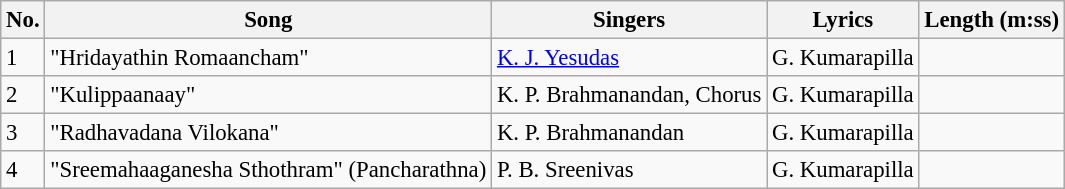<table class="wikitable" style="font-size:95%;">
<tr>
<th>No.</th>
<th>Song</th>
<th>Singers</th>
<th>Lyrics</th>
<th>Length (m:ss)</th>
</tr>
<tr>
<td>1</td>
<td>"Hridayathin Romaancham"</td>
<td><a href='#'>K. J. Yesudas</a></td>
<td>G. Kumarapilla</td>
<td></td>
</tr>
<tr>
<td>2</td>
<td>"Kulippaanaay"</td>
<td>K. P. Brahmanandan, Chorus</td>
<td>G. Kumarapilla</td>
<td></td>
</tr>
<tr>
<td>3</td>
<td>"Radhavadana Vilokana"</td>
<td>K. P. Brahmanandan</td>
<td>G. Kumarapilla</td>
<td></td>
</tr>
<tr>
<td>4</td>
<td>"Sreemahaaganesha Sthothram" (Pancharathna)</td>
<td>P. B. Sreenivas</td>
<td>G. Kumarapilla</td>
<td></td>
</tr>
</table>
